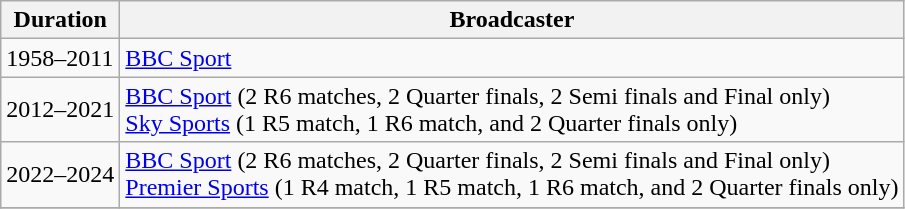<table class="wikitable">
<tr>
<th>Duration</th>
<th>Broadcaster</th>
</tr>
<tr>
<td>1958–2011</td>
<td><a href='#'>BBC Sport</a></td>
</tr>
<tr>
<td>2012–2021</td>
<td><a href='#'>BBC Sport</a> (2 R6 matches, 2 Quarter finals, 2 Semi finals and Final only)<br><a href='#'>Sky Sports</a> (1 R5 match, 1 R6 match, and 2 Quarter finals only)</td>
</tr>
<tr>
<td>2022–2024</td>
<td><a href='#'>BBC Sport</a> (2 R6 matches, 2 Quarter finals, 2 Semi finals and Final only)<br><a href='#'>Premier Sports</a> (1 R4 match, 1 R5 match, 1 R6 match, and 2 Quarter finals only)</td>
</tr>
<tr>
</tr>
</table>
